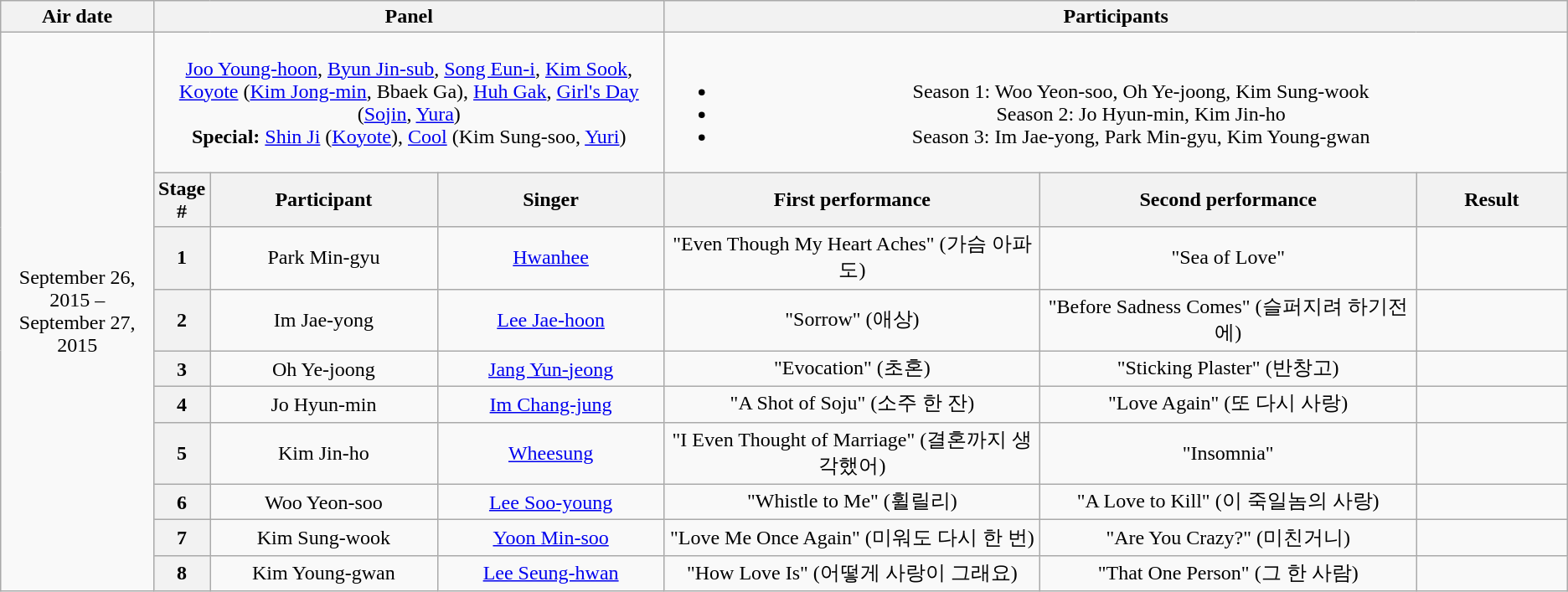<table class="wikitable" style="text-align:center;">
<tr>
<th width="10%">Air date</th>
<th colspan="3">Panel</th>
<th colspan="3">Participants</th>
</tr>
<tr>
<td rowspan="10">September 26, 2015 – September 27, 2015</td>
<td colspan="3"><a href='#'>Joo Young-hoon</a>, <a href='#'>Byun Jin-sub</a>, <a href='#'>Song Eun-i</a>, <a href='#'>Kim Sook</a>, <a href='#'>Koyote</a> (<a href='#'>Kim Jong-min</a>, Bbaek Ga), <a href='#'>Huh Gak</a>, <a href='#'>Girl's Day</a> (<a href='#'>Sojin</a>, <a href='#'>Yura</a>)<br><strong>Special:</strong> <a href='#'>Shin Ji</a> (<a href='#'>Koyote</a>), <a href='#'>Cool</a> (Kim Sung-soo, <a href='#'>Yuri</a>)</td>
<td colspan="3"><br><ul><li>Season 1: Woo Yeon-soo, Oh Ye-joong, Kim Sung-wook</li><li>Season 2: Jo Hyun-min, Kim Jin-ho</li><li>Season 3: Im Jae-yong, Park Min-gyu, Kim Young-gwan</li></ul></td>
</tr>
<tr>
<th>Stage #</th>
<th width="15%">Participant</th>
<th width="15%">Singer</th>
<th width="25%">First performance</th>
<th width="25%">Second performance</th>
<th width="10%">Result<br></th>
</tr>
<tr>
<th>1</th>
<td>Park Min-gyu</td>
<td><a href='#'>Hwanhee</a></td>
<td>"Even Though My Heart Aches" (가슴 아파도)</td>
<td>"Sea of Love"</td>
<td></td>
</tr>
<tr>
<th>2</th>
<td>Im Jae-yong</td>
<td><a href='#'>Lee Jae-hoon</a></td>
<td>"Sorrow" (애상)<br></td>
<td>"Before Sadness Comes" (슬퍼지려 하기전에)<br></td>
<td></td>
</tr>
<tr>
<th>3</th>
<td>Oh Ye-joong</td>
<td><a href='#'>Jang Yun-jeong</a></td>
<td>"Evocation" (초혼)</td>
<td>"Sticking Plaster" (반창고)</td>
<td></td>
</tr>
<tr>
<th>4</th>
<td>Jo Hyun-min</td>
<td><a href='#'>Im Chang-jung</a></td>
<td>"A Shot of Soju" (소주 한 잔)</td>
<td>"Love Again" (또 다시 사랑)</td>
<td></td>
</tr>
<tr>
<th>5</th>
<td>Kim Jin-ho</td>
<td><a href='#'>Wheesung</a></td>
<td>"I Even Thought of Marriage" (결혼까지 생각했어)</td>
<td>"Insomnia"</td>
<td></td>
</tr>
<tr>
<th>6</th>
<td>Woo Yeon-soo</td>
<td><a href='#'>Lee Soo-young</a></td>
<td>"Whistle to Me" (휠릴리)</td>
<td>"A Love to Kill" (이 죽일놈의 사랑)<br></td>
<td></td>
</tr>
<tr>
<th>7</th>
<td>Kim Sung-wook</td>
<td><a href='#'>Yoon Min-soo</a></td>
<td>"Love Me Once Again" (미워도 다시 한 번)</td>
<td>"Are You Crazy?" (미친거니)</td>
<td></td>
</tr>
<tr>
<th>8</th>
<td>Kim Young-gwan</td>
<td><a href='#'>Lee Seung-hwan</a></td>
<td>"How Love Is" (어떻게 사랑이 그래요)</td>
<td>"That One Person" (그 한 사람)</td>
<td></td>
</tr>
</table>
